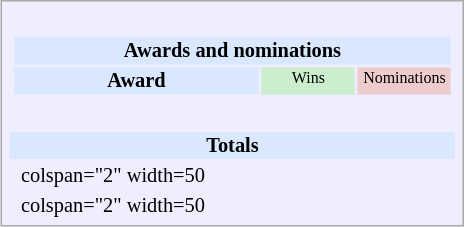<table class="infobox" style="width:22.7em; text-align:left; font-size:85%; vertical-align:middle; background:#eef;">
<tr>
<td colspan="3"><br><table class="collapsible collapsed" style="width:100%;">
<tr>
<th colspan="3" style="background:#d9e8ff; text-align:center;">Awards and nominations</th>
</tr>
<tr style="background:#d9e8ff; text-align:center;">
<th style="vertical-align: middle;">Award</th>
<td style="background:#cec; font-size:8pt; width:60px;">Wins</td>
<td style="background:#ecc; font-size:8pt; width:60px;">Nominations</td>
</tr>
<tr>
<td style="text-align:center;"><br></td>
<td></td>
<td></td>
</tr>
</table>
</td>
</tr>
<tr style="background:#d9e8ff;">
<td colspan="3" style="text-align:center;"><strong>Totals</strong></td>
</tr>
<tr>
<td></td>
<td>colspan="2" width=50 </td>
</tr>
<tr>
<td></td>
<td>colspan="2" width=50 </td>
</tr>
</table>
